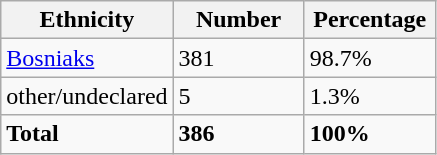<table class="wikitable">
<tr>
<th width="100px">Ethnicity</th>
<th width="80px">Number</th>
<th width="80px">Percentage</th>
</tr>
<tr>
<td><a href='#'>Bosniaks</a></td>
<td>381</td>
<td>98.7%</td>
</tr>
<tr>
<td>other/undeclared</td>
<td>5</td>
<td>1.3%</td>
</tr>
<tr>
<td><strong>Total</strong></td>
<td><strong>386</strong></td>
<td><strong>100%</strong></td>
</tr>
</table>
